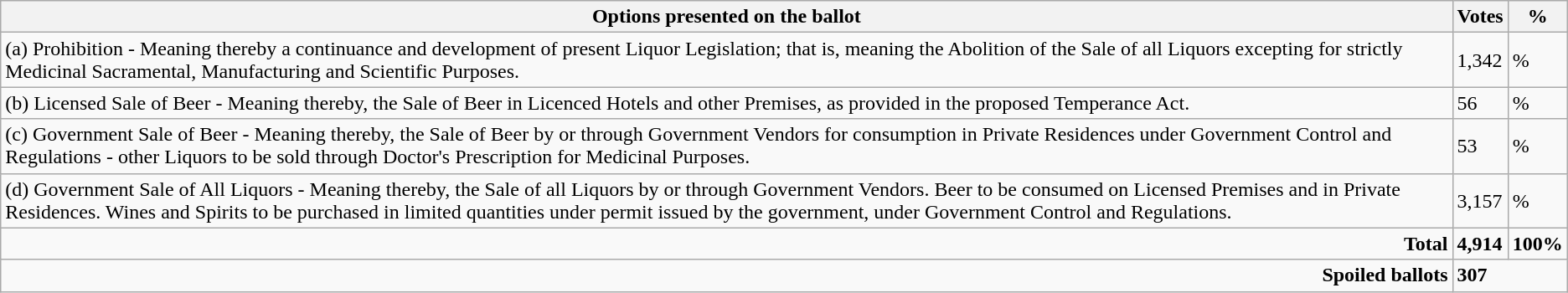<table class="wikitable">
<tr>
<th>Options presented on the ballot</th>
<th>Votes</th>
<th>%</th>
</tr>
<tr>
<td>(a) Prohibition - Meaning thereby a continuance and development of present Liquor Legislation; that is, meaning the Abolition of the Sale of all Liquors excepting for strictly Medicinal Sacramental, Manufacturing and Scientific Purposes.</td>
<td>1,342</td>
<td>%</td>
</tr>
<tr>
<td>(b) Licensed Sale of Beer - Meaning thereby, the Sale of Beer in Licenced Hotels and other Premises, as provided in the proposed Temperance Act.</td>
<td>56</td>
<td>%</td>
</tr>
<tr>
<td>(c) Government Sale of Beer - Meaning thereby, the Sale of Beer by or through Government Vendors for consumption in Private Residences under Government Control and Regulations - other Liquors to be sold through Doctor's Prescription for Medicinal Purposes.</td>
<td>53</td>
<td>%</td>
</tr>
<tr>
<td>(d) Government Sale of All Liquors - Meaning thereby, the Sale of all Liquors by or through Government Vendors. Beer to be consumed on Licensed Premises and in Private Residences. Wines and Spirits to be purchased in limited quantities under permit issued by the government, under Government Control and Regulations.</td>
<td>3,157</td>
<td>%</td>
</tr>
<tr>
<td align=right><strong>Total</strong></td>
<td><strong>4,914</strong></td>
<td><strong>100%</strong></td>
</tr>
<tr>
<td align=right><strong>Spoiled ballots</strong></td>
<td colspan=2><strong>307</strong></td>
</tr>
</table>
